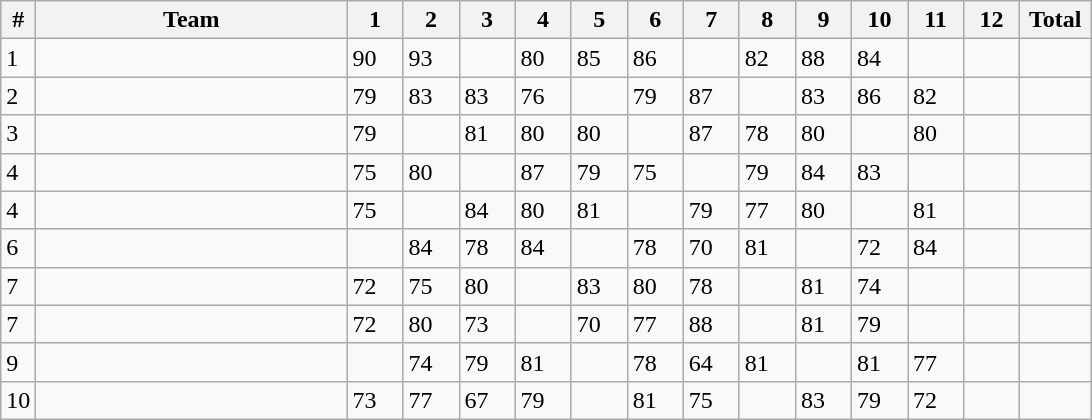<table class="wikitable sortable">
<tr>
<th>#</th>
<th width=200>Team</th>
<th width=30>1</th>
<th width=30>2</th>
<th width=30>3</th>
<th width=30>4</th>
<th width=30>5</th>
<th width=30>6</th>
<th width=30>7</th>
<th width=30>8</th>
<th width=30>9</th>
<th width=30>10</th>
<th width=30>11</th>
<th width=30>12</th>
<th width=40>Total</th>
</tr>
<tr>
<td>1</td>
<td></td>
<td>90</td>
<td>93</td>
<td></td>
<td>80</td>
<td>85</td>
<td>86</td>
<td></td>
<td>82</td>
<td>88</td>
<td>84</td>
<td></td>
<td></td>
<td></td>
</tr>
<tr>
<td>2</td>
<td></td>
<td>79</td>
<td>83</td>
<td>83</td>
<td>76</td>
<td></td>
<td>79</td>
<td>87</td>
<td></td>
<td>83</td>
<td>86</td>
<td>82</td>
<td></td>
<td></td>
</tr>
<tr>
<td>3</td>
<td></td>
<td>79</td>
<td></td>
<td>81</td>
<td>80</td>
<td>80</td>
<td></td>
<td>87</td>
<td>78</td>
<td>80</td>
<td></td>
<td>80</td>
<td></td>
<td></td>
</tr>
<tr>
<td>4</td>
<td></td>
<td>75</td>
<td>80</td>
<td></td>
<td>87</td>
<td>79</td>
<td>75</td>
<td></td>
<td>79</td>
<td>84</td>
<td>83</td>
<td></td>
<td></td>
<td></td>
</tr>
<tr>
<td>4</td>
<td></td>
<td>75</td>
<td></td>
<td>84</td>
<td>80</td>
<td>81</td>
<td></td>
<td>79</td>
<td>77</td>
<td>80</td>
<td></td>
<td>81</td>
<td></td>
<td></td>
</tr>
<tr>
<td>6</td>
<td></td>
<td></td>
<td>84</td>
<td>78</td>
<td>84</td>
<td></td>
<td>78</td>
<td>70</td>
<td>81</td>
<td></td>
<td>72</td>
<td>84</td>
<td></td>
<td></td>
</tr>
<tr>
<td>7</td>
<td></td>
<td>72</td>
<td>75</td>
<td>80</td>
<td></td>
<td>83</td>
<td>80</td>
<td>78</td>
<td></td>
<td>81</td>
<td>74</td>
<td></td>
<td></td>
<td></td>
</tr>
<tr>
<td>7</td>
<td></td>
<td>72</td>
<td>80</td>
<td>73</td>
<td></td>
<td>70</td>
<td>77</td>
<td>88</td>
<td></td>
<td>81</td>
<td>79</td>
<td></td>
<td></td>
<td></td>
</tr>
<tr>
<td>9</td>
<td></td>
<td></td>
<td>74</td>
<td>79</td>
<td>81</td>
<td></td>
<td>78</td>
<td>64</td>
<td>81</td>
<td></td>
<td>81</td>
<td>77</td>
<td></td>
<td></td>
</tr>
<tr>
<td>10</td>
<td></td>
<td>73</td>
<td>77</td>
<td>67</td>
<td>79</td>
<td></td>
<td>81</td>
<td>75</td>
<td></td>
<td>83</td>
<td>79</td>
<td>72</td>
<td></td>
<td></td>
</tr>
</table>
